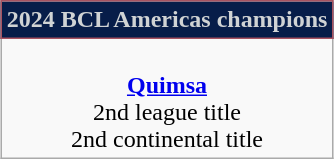<table class=wikitable style="text-align:center; margin:auto">
<tr>
<th style="background: #071D49; color: #D0D3D4; border: 1px solid #A85361;">2024 BCL Americas champions</th>
</tr>
<tr>
<td><br> <strong><a href='#'>Quimsa</a></strong><br> 2nd league title<br>2nd continental title</td>
</tr>
</table>
